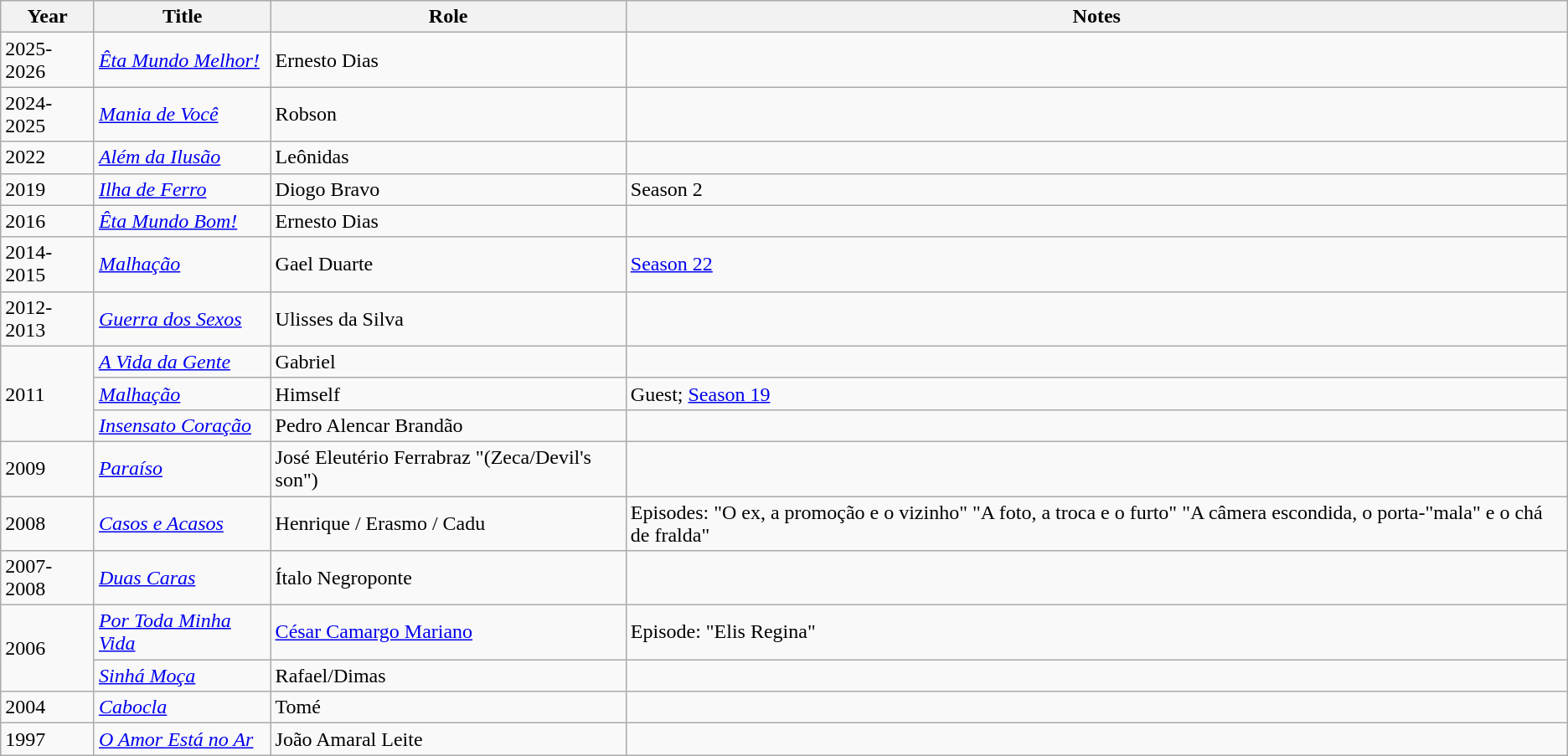<table class="wikitable sortable">
<tr>
<th>Year</th>
<th>Title</th>
<th>Role</th>
<th class="unsortable">Notes</th>
</tr>
<tr>
<td>2025-2026</td>
<td><em><a href='#'>Êta Mundo Melhor!</a></em></td>
<td>Ernesto Dias</td>
<td></td>
</tr>
<tr>
<td>2024-2025</td>
<td><em><a href='#'>Mania de Você</a></em></td>
<td>Robson</td>
<td></td>
</tr>
<tr>
<td>2022</td>
<td><em><a href='#'>Além da Ilusão</a></em></td>
<td>Leônidas</td>
<td></td>
</tr>
<tr>
<td>2019</td>
<td><em><a href='#'>Ilha de Ferro</a></em></td>
<td>Diogo Bravo</td>
<td>Season 2</td>
</tr>
<tr>
<td>2016</td>
<td><em><a href='#'>Êta Mundo Bom!</a></em></td>
<td>Ernesto Dias</td>
<td></td>
</tr>
<tr>
<td>2014-2015</td>
<td><em><a href='#'>Malhação</a></em></td>
<td>Gael Duarte</td>
<td><a href='#'>Season 22</a></td>
</tr>
<tr>
<td>2012-2013</td>
<td><em><a href='#'>Guerra dos Sexos</a></em></td>
<td>Ulisses da Silva</td>
<td></td>
</tr>
<tr>
<td rowspan="3">2011</td>
<td><em><a href='#'>A Vida da Gente</a></em></td>
<td>Gabriel</td>
<td></td>
</tr>
<tr>
<td><em><a href='#'>Malhação</a></em></td>
<td>Himself</td>
<td>Guest; <a href='#'>Season 19</a></td>
</tr>
<tr>
<td><em><a href='#'>Insensato Coração</a></em></td>
<td>Pedro Alencar Brandão</td>
<td></td>
</tr>
<tr>
<td>2009</td>
<td><em><a href='#'>Paraíso</a></em></td>
<td>José Eleutério Ferrabraz "(Zeca/Devil's son")</td>
<td></td>
</tr>
<tr>
<td>2008</td>
<td><em><a href='#'>Casos e Acasos</a></em></td>
<td>Henrique / Erasmo / Cadu</td>
<td>Episodes: "O ex, a promoção e o vizinho" "A foto, a troca e o furto" "A câmera escondida, o porta-"mala" e o chá de fralda"</td>
</tr>
<tr>
<td>2007-2008</td>
<td><em><a href='#'>Duas Caras</a></em></td>
<td>Ítalo Negroponte</td>
<td></td>
</tr>
<tr>
<td rowspan="2">2006</td>
<td><em><a href='#'>Por Toda Minha Vida</a></em></td>
<td><a href='#'>César Camargo Mariano</a></td>
<td>Episode: "Elis Regina"</td>
</tr>
<tr>
<td><em><a href='#'>Sinhá Moça</a></em></td>
<td>Rafael/Dimas</td>
<td></td>
</tr>
<tr>
<td>2004</td>
<td><em><a href='#'>Cabocla</a></em></td>
<td>Tomé</td>
<td></td>
</tr>
<tr>
<td>1997</td>
<td><em><a href='#'>O Amor Está no Ar</a></em></td>
<td>João Amaral Leite</td>
<td></td>
</tr>
</table>
